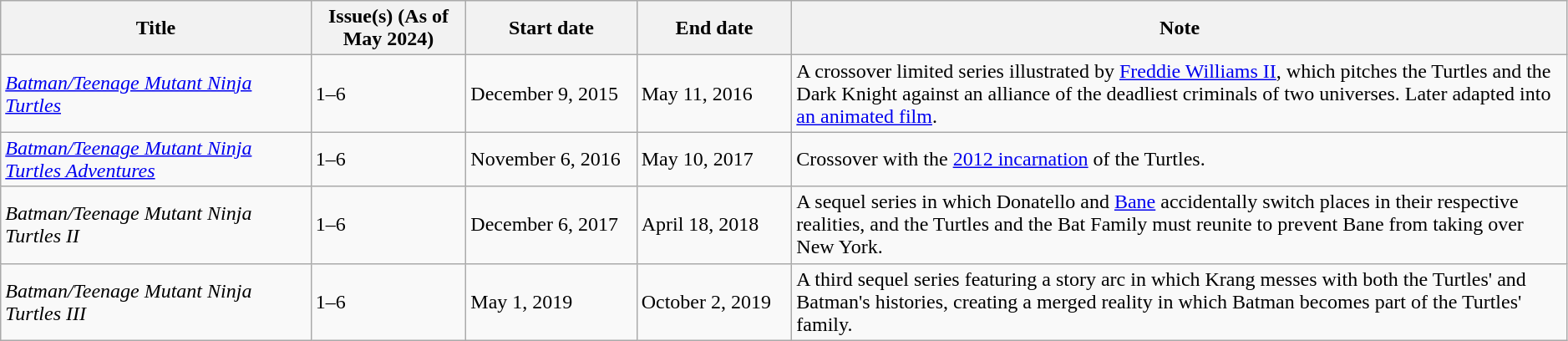<table class="wikitable" width="99%">
<tr>
<th scope="col" width="10%" align="center">Title</th>
<th scope="col" width="5%" align="center">Issue(s) (As of May 2024)</th>
<th scope="col" width="5%" align="center">Start date</th>
<th scope="col" width="5%" align="center">End date</th>
<th scope="col" width="25%" align="center">Note</th>
</tr>
<tr>
<td><em><a href='#'>Batman/Teenage Mutant Ninja Turtles</a></em></td>
<td>1–6</td>
<td>December 9, 2015</td>
<td>May 11, 2016</td>
<td>A crossover limited series illustrated by <a href='#'>Freddie Williams II</a>, which pitches the Turtles and the Dark Knight against an alliance of the deadliest criminals of two universes. Later adapted into <a href='#'>an animated film</a>.</td>
</tr>
<tr>
<td><em><a href='#'>Batman/Teenage Mutant Ninja Turtles Adventures</a></em></td>
<td>1–6</td>
<td>November 6, 2016</td>
<td>May 10, 2017</td>
<td>Crossover with the <a href='#'>2012 incarnation</a> of the Turtles.</td>
</tr>
<tr>
<td><em>Batman/Teenage Mutant Ninja Turtles II</em></td>
<td>1–6</td>
<td>December 6, 2017</td>
<td>April 18, 2018</td>
<td>A sequel series in which Donatello and <a href='#'>Bane</a> accidentally switch places in their respective realities, and the Turtles and the Bat Family must reunite to prevent Bane from taking over New York.</td>
</tr>
<tr>
<td><em>Batman/Teenage Mutant Ninja Turtles III</em></td>
<td>1–6</td>
<td>May 1, 2019</td>
<td>October 2, 2019</td>
<td>A third sequel series featuring a story arc in which Krang messes with both the Turtles' and Batman's histories, creating a merged reality in which Batman becomes part of the Turtles' family.</td>
</tr>
</table>
